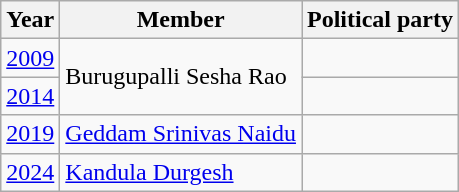<table class="wikitable sortable">
<tr>
<th>Year</th>
<th>Member</th>
<th colspan="2">Political party</th>
</tr>
<tr>
<td><a href='#'>2009</a></td>
<td rowspan=2>Burugupalli Sesha Rao</td>
<td></td>
</tr>
<tr>
<td><a href='#'>2014</a></td>
</tr>
<tr>
<td><a href='#'>2019</a></td>
<td><a href='#'>Geddam Srinivas Naidu</a></td>
<td></td>
</tr>
<tr>
<td><a href='#'>2024</a></td>
<td><a href='#'>Kandula Durgesh</a></td>
<td></td>
</tr>
</table>
